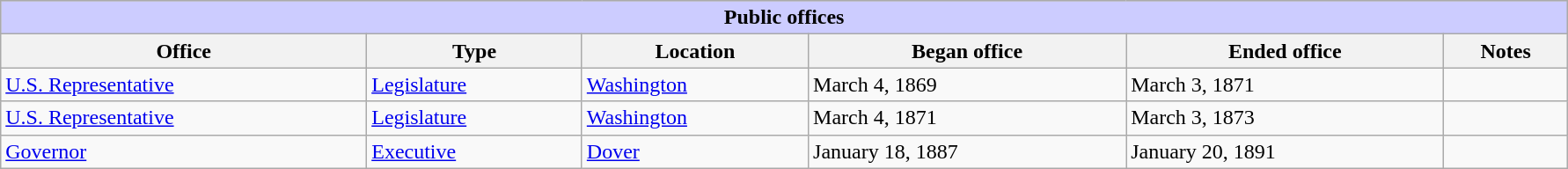<table class=wikitable style="width: 94%" style="text-align: center;" align="center">
<tr bgcolor=#cccccc>
<th colspan=7 style="background: #ccccff;">Public offices</th>
</tr>
<tr>
<th><strong>Office</strong></th>
<th><strong>Type</strong></th>
<th><strong>Location</strong></th>
<th><strong>Began office</strong></th>
<th><strong>Ended office</strong></th>
<th><strong>Notes</strong></th>
</tr>
<tr>
<td><a href='#'>U.S. Representative</a></td>
<td><a href='#'>Legislature</a></td>
<td><a href='#'>Washington</a></td>
<td>March 4, 1869</td>
<td>March 3, 1871</td>
<td></td>
</tr>
<tr>
<td><a href='#'>U.S. Representative</a></td>
<td><a href='#'>Legislature</a></td>
<td><a href='#'>Washington</a></td>
<td>March 4, 1871</td>
<td>March 3, 1873</td>
<td></td>
</tr>
<tr>
<td><a href='#'>Governor</a></td>
<td><a href='#'>Executive</a></td>
<td><a href='#'>Dover</a></td>
<td>January 18, 1887</td>
<td>January 20, 1891</td>
<td></td>
</tr>
</table>
